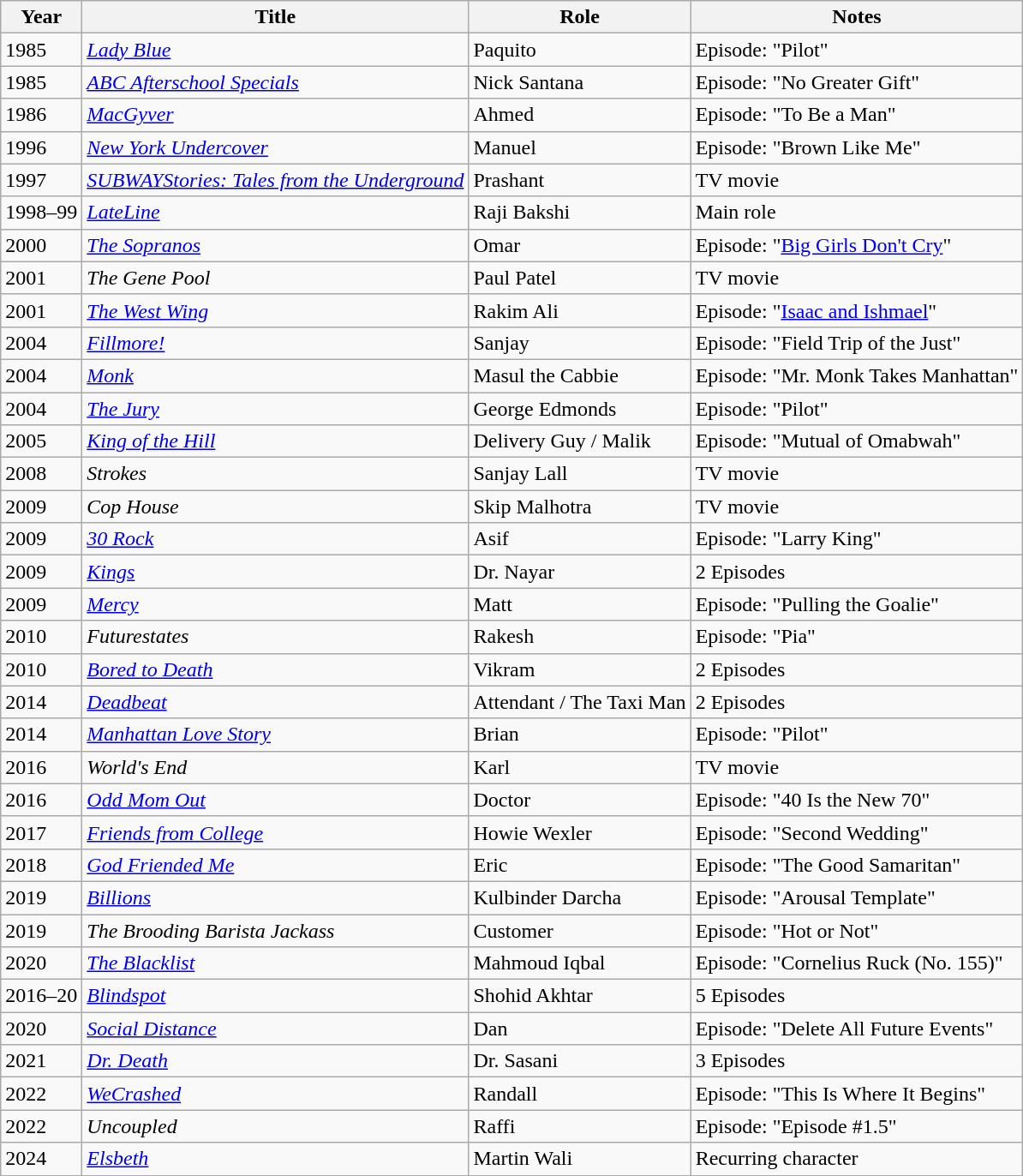<table class="wikitable sortable">
<tr>
<th>Year</th>
<th>Title</th>
<th>Role</th>
<th>Notes</th>
</tr>
<tr>
<td>1985</td>
<td><a href='#'><em>Lady Blue</em></a></td>
<td>Paquito</td>
<td>Episode: "Pilot"</td>
</tr>
<tr>
<td>1985</td>
<td><a href='#'><em>ABC Afterschool Specials</em></a></td>
<td>Nick Santana</td>
<td>Episode: "No Greater Gift"</td>
</tr>
<tr>
<td>1986</td>
<td><a href='#'><em>MacGyver</em></a></td>
<td>Ahmed</td>
<td>Episode: "To Be a Man"</td>
</tr>
<tr>
<td>1996</td>
<td><em><a href='#'>New York Undercover</a></em></td>
<td>Manuel</td>
<td>Episode: "Brown Like Me"</td>
</tr>
<tr>
<td>1997</td>
<td><em><a href='#'>SUBWAYStories: Tales from the Underground</a></em></td>
<td>Prashant</td>
<td>TV movie</td>
</tr>
<tr>
<td>1998–99</td>
<td><a href='#'><em>LateLine</em></a></td>
<td>Raji Bakshi</td>
<td>Main role</td>
</tr>
<tr>
<td>2000</td>
<td><em><a href='#'>The Sopranos</a></em></td>
<td>Omar</td>
<td>Episode: "<a href='#'>Big Girls Don't Cry</a>"</td>
</tr>
<tr>
<td>2001</td>
<td><em>The Gene Pool</em></td>
<td>Paul Patel</td>
<td>TV movie</td>
</tr>
<tr>
<td>2001</td>
<td><em><a href='#'>The West Wing</a></em></td>
<td>Rakim Ali</td>
<td>Episode: "<a href='#'>Isaac and Ishmael</a>"</td>
</tr>
<tr>
<td>2004</td>
<td><em><a href='#'>Fillmore!</a></em></td>
<td>Sanjay</td>
<td>Episode: "Field Trip of the Just"</td>
</tr>
<tr>
<td>2004</td>
<td><a href='#'><em>Monk</em></a></td>
<td>Masul the Cabbie</td>
<td>Episode: "Mr. Monk Takes Manhattan"</td>
</tr>
<tr>
<td>2004</td>
<td><a href='#'><em>The Jury</em></a></td>
<td>George Edmonds</td>
<td>Episode: "Pilot"</td>
</tr>
<tr>
<td>2005</td>
<td><em><a href='#'>King of the Hill</a></em></td>
<td>Delivery Guy / Malik</td>
<td>Episode: "Mutual of Omabwah"</td>
</tr>
<tr>
<td>2008</td>
<td><em>Strokes</em></td>
<td>Sanjay Lall</td>
<td>TV movie</td>
</tr>
<tr>
<td>2009</td>
<td><em>Cop House</em></td>
<td>Skip Malhotra</td>
<td>TV movie</td>
</tr>
<tr>
<td>2009</td>
<td><em><a href='#'>30 Rock</a></em></td>
<td>Asif</td>
<td>Episode: "Larry King"</td>
</tr>
<tr>
<td>2009</td>
<td><a href='#'><em>Kings</em></a></td>
<td>Dr. Nayar</td>
<td>2 Episodes</td>
</tr>
<tr>
<td>2009</td>
<td><a href='#'><em>Mercy</em></a></td>
<td>Matt</td>
<td>Episode: "Pulling the Goalie"</td>
</tr>
<tr>
<td>2010</td>
<td><em>Futurestates</em></td>
<td>Rakesh</td>
<td>Episode: "Pia"</td>
</tr>
<tr>
<td>2010</td>
<td><em><a href='#'>Bored to Death</a></em></td>
<td>Vikram</td>
<td>2 Episodes</td>
</tr>
<tr>
<td>2014</td>
<td><a href='#'><em>Deadbeat</em></a></td>
<td>Attendant / The Taxi Man</td>
<td>2 Episodes</td>
</tr>
<tr>
<td>2014</td>
<td><em><a href='#'>Manhattan Love Story</a></em></td>
<td>Brian</td>
<td>Episode: "Pilot"</td>
</tr>
<tr>
<td>2016</td>
<td><em>World's End</em></td>
<td>Karl</td>
<td>TV movie</td>
</tr>
<tr>
<td>2016</td>
<td><em><a href='#'>Odd Mom Out</a></em></td>
<td>Doctor</td>
<td>Episode: "40 Is the New 70"</td>
</tr>
<tr>
<td>2017</td>
<td><em><a href='#'>Friends from College</a></em></td>
<td>Howie Wexler</td>
<td>Episode: "Second Wedding"</td>
</tr>
<tr>
<td>2018</td>
<td><em><a href='#'>God Friended Me</a></em></td>
<td>Eric</td>
<td>Episode: "The Good Samaritan"</td>
</tr>
<tr>
<td>2019</td>
<td><a href='#'><em>Billions</em></a></td>
<td>Kulbinder Darcha</td>
<td>Episode: "Arousal Template"</td>
</tr>
<tr>
<td>2019</td>
<td><em>The Brooding Barista Jackass</em></td>
<td>Customer</td>
<td>Episode: "Hot or Not"</td>
</tr>
<tr>
<td>2020</td>
<td><a href='#'><em>The Blacklist</em></a></td>
<td>Mahmoud Iqbal</td>
<td>Episode: "Cornelius Ruck (No. 155)"</td>
</tr>
<tr>
<td>2016–20</td>
<td><a href='#'><em>Blindspot</em></a></td>
<td>Shohid Akhtar</td>
<td>5 Episodes</td>
</tr>
<tr>
<td>2020</td>
<td><a href='#'><em>Social Distance</em></a></td>
<td>Dan</td>
<td>Episode: "Delete All Future Events"</td>
</tr>
<tr>
<td>2021</td>
<td><a href='#'><em>Dr. Death</em></a></td>
<td>Dr. Sasani</td>
<td>3 Episodes</td>
</tr>
<tr>
<td>2022</td>
<td><em><a href='#'>WeCrashed</a></em></td>
<td>Randall</td>
<td>Episode: "This Is Where It Begins"</td>
</tr>
<tr>
<td>2022</td>
<td><em>Uncoupled</em></td>
<td>Raffi</td>
<td>Episode: "Episode #1.5"</td>
</tr>
<tr>
<td>2024</td>
<td><em><a href='#'>Elsbeth</a></em></td>
<td>Martin Wali</td>
<td>Recurring character</td>
</tr>
</table>
